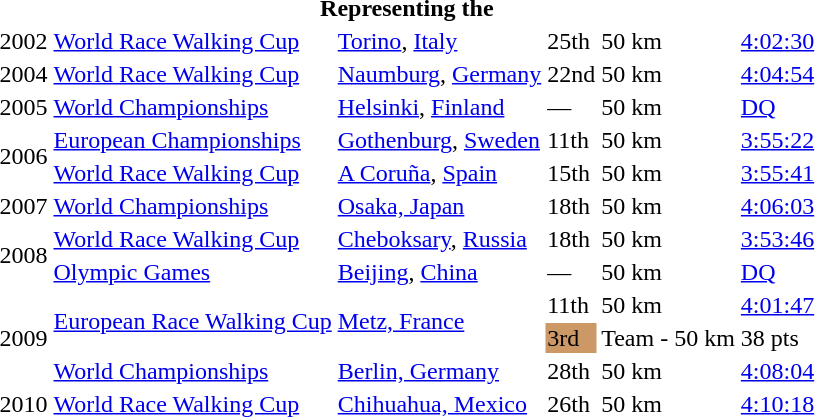<table>
<tr>
<th colspan="6">Representing the </th>
</tr>
<tr>
<td>2002</td>
<td><a href='#'>World Race Walking Cup</a></td>
<td><a href='#'>Torino</a>, <a href='#'>Italy</a></td>
<td>25th</td>
<td>50 km</td>
<td><a href='#'>4:02:30</a></td>
</tr>
<tr>
<td>2004</td>
<td><a href='#'>World Race Walking Cup</a></td>
<td><a href='#'>Naumburg</a>, <a href='#'>Germany</a></td>
<td>22nd</td>
<td>50 km</td>
<td><a href='#'>4:04:54</a></td>
</tr>
<tr>
<td>2005</td>
<td><a href='#'>World Championships</a></td>
<td><a href='#'>Helsinki</a>, <a href='#'>Finland</a></td>
<td>—</td>
<td>50 km</td>
<td><a href='#'>DQ</a></td>
</tr>
<tr>
<td rowspan=2>2006</td>
<td><a href='#'>European Championships</a></td>
<td><a href='#'>Gothenburg</a>, <a href='#'>Sweden</a></td>
<td>11th</td>
<td>50 km</td>
<td><a href='#'>3:55:22</a></td>
</tr>
<tr>
<td><a href='#'>World Race Walking Cup</a></td>
<td><a href='#'>A Coruña</a>, <a href='#'>Spain</a></td>
<td>15th</td>
<td>50 km</td>
<td><a href='#'>3:55:41</a></td>
</tr>
<tr>
<td>2007</td>
<td><a href='#'>World Championships</a></td>
<td><a href='#'>Osaka, Japan</a></td>
<td>18th</td>
<td>50 km</td>
<td><a href='#'>4:06:03</a></td>
</tr>
<tr>
<td rowspan=2>2008</td>
<td><a href='#'>World Race Walking Cup</a></td>
<td><a href='#'>Cheboksary</a>, <a href='#'>Russia</a></td>
<td>18th</td>
<td>50 km</td>
<td><a href='#'>3:53:46</a></td>
</tr>
<tr>
<td><a href='#'>Olympic Games</a></td>
<td><a href='#'>Beijing</a>, <a href='#'>China</a></td>
<td>—</td>
<td>50 km</td>
<td><a href='#'>DQ</a></td>
</tr>
<tr>
<td rowspan=3>2009</td>
<td rowspan=2><a href='#'>European Race Walking Cup</a></td>
<td rowspan=2><a href='#'>Metz, France</a></td>
<td>11th</td>
<td>50 km</td>
<td><a href='#'>4:01:47</a></td>
</tr>
<tr>
<td bgcolor="cc9966">3rd</td>
<td>Team - 50 km</td>
<td>38 pts</td>
</tr>
<tr>
<td><a href='#'>World Championships</a></td>
<td><a href='#'>Berlin, Germany</a></td>
<td>28th</td>
<td>50 km</td>
<td><a href='#'>4:08:04</a></td>
</tr>
<tr>
<td>2010</td>
<td><a href='#'>World Race Walking Cup</a></td>
<td><a href='#'>Chihuahua, Mexico</a></td>
<td>26th</td>
<td>50 km</td>
<td><a href='#'>4:10:18</a></td>
</tr>
</table>
